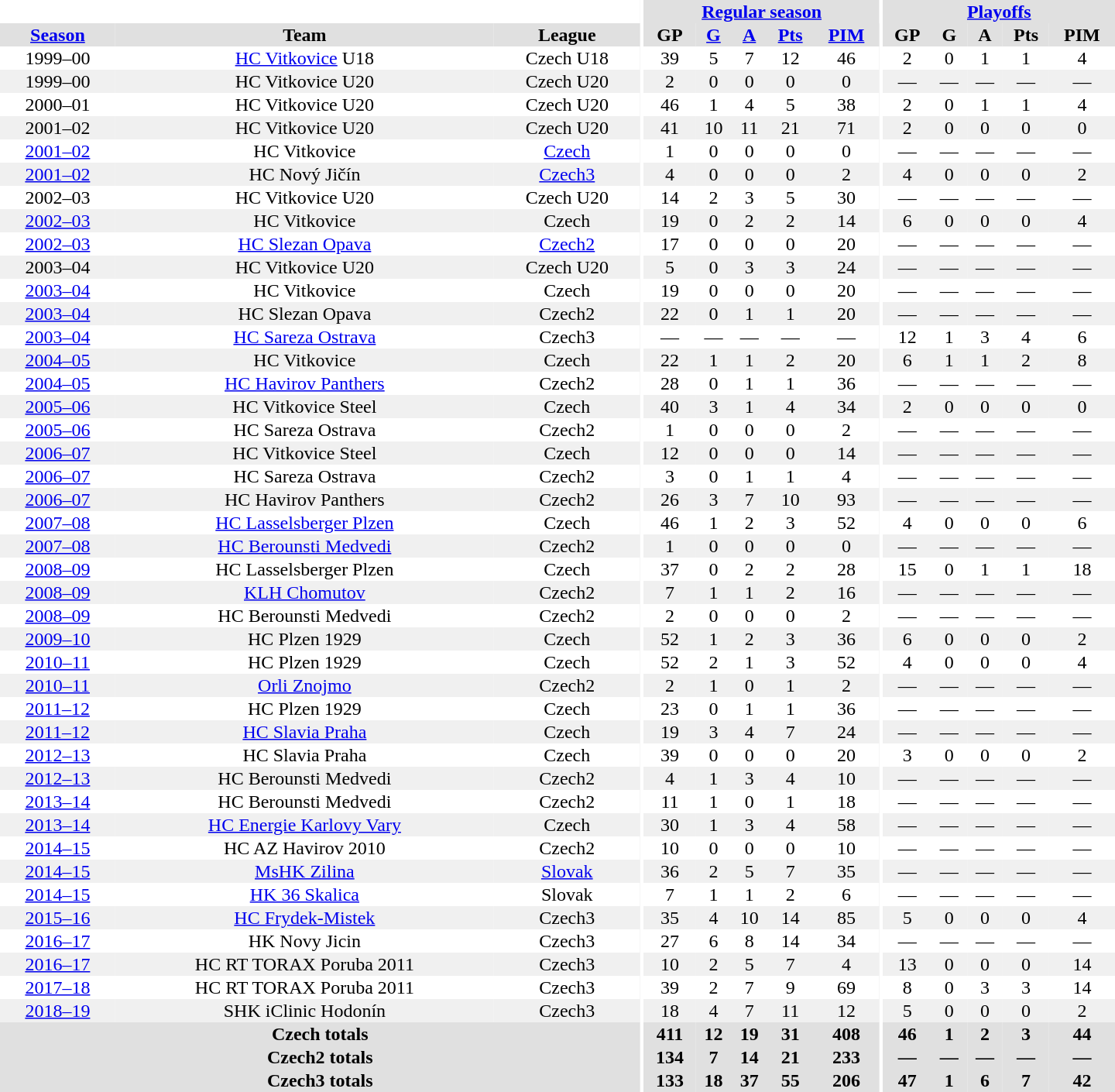<table border="0" cellpadding="1" cellspacing="0" style="text-align:center; width:60em">
<tr bgcolor="#e0e0e0">
<th colspan="3" bgcolor="#ffffff"></th>
<th rowspan="99" bgcolor="#ffffff"></th>
<th colspan="5"><a href='#'>Regular season</a></th>
<th rowspan="99" bgcolor="#ffffff"></th>
<th colspan="5"><a href='#'>Playoffs</a></th>
</tr>
<tr bgcolor="#e0e0e0">
<th><a href='#'>Season</a></th>
<th>Team</th>
<th>League</th>
<th>GP</th>
<th><a href='#'>G</a></th>
<th><a href='#'>A</a></th>
<th><a href='#'>Pts</a></th>
<th><a href='#'>PIM</a></th>
<th>GP</th>
<th>G</th>
<th>A</th>
<th>Pts</th>
<th>PIM</th>
</tr>
<tr>
<td>1999–00</td>
<td><a href='#'>HC Vitkovice</a> U18</td>
<td>Czech U18</td>
<td>39</td>
<td>5</td>
<td>7</td>
<td>12</td>
<td>46</td>
<td>2</td>
<td>0</td>
<td>1</td>
<td>1</td>
<td>4</td>
</tr>
<tr bgcolor="#f0f0f0">
<td>1999–00</td>
<td>HC Vitkovice U20</td>
<td>Czech U20</td>
<td>2</td>
<td>0</td>
<td>0</td>
<td>0</td>
<td>0</td>
<td>—</td>
<td>—</td>
<td>—</td>
<td>—</td>
<td>—</td>
</tr>
<tr>
<td>2000–01</td>
<td>HC Vitkovice U20</td>
<td>Czech U20</td>
<td>46</td>
<td>1</td>
<td>4</td>
<td>5</td>
<td>38</td>
<td>2</td>
<td>0</td>
<td>1</td>
<td>1</td>
<td>4</td>
</tr>
<tr bgcolor="#f0f0f0">
<td>2001–02</td>
<td>HC Vitkovice U20</td>
<td>Czech U20</td>
<td>41</td>
<td>10</td>
<td>11</td>
<td>21</td>
<td>71</td>
<td>2</td>
<td>0</td>
<td>0</td>
<td>0</td>
<td>0</td>
</tr>
<tr>
<td><a href='#'>2001–02</a></td>
<td>HC Vitkovice</td>
<td><a href='#'>Czech</a></td>
<td>1</td>
<td>0</td>
<td>0</td>
<td>0</td>
<td>0</td>
<td>—</td>
<td>—</td>
<td>—</td>
<td>—</td>
<td>—</td>
</tr>
<tr bgcolor="#f0f0f0">
<td><a href='#'>2001–02</a></td>
<td>HC Nový Jičín</td>
<td><a href='#'>Czech3</a></td>
<td>4</td>
<td>0</td>
<td>0</td>
<td>0</td>
<td>2</td>
<td>4</td>
<td>0</td>
<td>0</td>
<td>0</td>
<td>2</td>
</tr>
<tr>
<td>2002–03</td>
<td>HC Vitkovice U20</td>
<td>Czech U20</td>
<td>14</td>
<td>2</td>
<td>3</td>
<td>5</td>
<td>30</td>
<td>—</td>
<td>—</td>
<td>—</td>
<td>—</td>
<td>—</td>
</tr>
<tr bgcolor="#f0f0f0">
<td><a href='#'>2002–03</a></td>
<td>HC Vitkovice</td>
<td>Czech</td>
<td>19</td>
<td>0</td>
<td>2</td>
<td>2</td>
<td>14</td>
<td>6</td>
<td>0</td>
<td>0</td>
<td>0</td>
<td>4</td>
</tr>
<tr>
<td><a href='#'>2002–03</a></td>
<td><a href='#'>HC Slezan Opava</a></td>
<td><a href='#'>Czech2</a></td>
<td>17</td>
<td>0</td>
<td>0</td>
<td>0</td>
<td>20</td>
<td>—</td>
<td>—</td>
<td>—</td>
<td>—</td>
<td>—</td>
</tr>
<tr bgcolor="#f0f0f0">
<td>2003–04</td>
<td>HC Vitkovice U20</td>
<td>Czech U20</td>
<td>5</td>
<td>0</td>
<td>3</td>
<td>3</td>
<td>24</td>
<td>—</td>
<td>—</td>
<td>—</td>
<td>—</td>
<td>—</td>
</tr>
<tr>
<td><a href='#'>2003–04</a></td>
<td>HC Vitkovice</td>
<td>Czech</td>
<td>19</td>
<td>0</td>
<td>0</td>
<td>0</td>
<td>20</td>
<td>—</td>
<td>—</td>
<td>—</td>
<td>—</td>
<td>—</td>
</tr>
<tr bgcolor="#f0f0f0">
<td><a href='#'>2003–04</a></td>
<td>HC Slezan Opava</td>
<td>Czech2</td>
<td>22</td>
<td>0</td>
<td>1</td>
<td>1</td>
<td>20</td>
<td>—</td>
<td>—</td>
<td>—</td>
<td>—</td>
<td>—</td>
</tr>
<tr>
<td><a href='#'>2003–04</a></td>
<td><a href='#'>HC Sareza Ostrava</a></td>
<td>Czech3</td>
<td>—</td>
<td>—</td>
<td>—</td>
<td>—</td>
<td>—</td>
<td>12</td>
<td>1</td>
<td>3</td>
<td>4</td>
<td>6</td>
</tr>
<tr bgcolor="#f0f0f0">
<td><a href='#'>2004–05</a></td>
<td>HC Vitkovice</td>
<td>Czech</td>
<td>22</td>
<td>1</td>
<td>1</td>
<td>2</td>
<td>20</td>
<td>6</td>
<td>1</td>
<td>1</td>
<td>2</td>
<td>8</td>
</tr>
<tr>
<td><a href='#'>2004–05</a></td>
<td><a href='#'>HC Havirov Panthers</a></td>
<td>Czech2</td>
<td>28</td>
<td>0</td>
<td>1</td>
<td>1</td>
<td>36</td>
<td>—</td>
<td>—</td>
<td>—</td>
<td>—</td>
<td>—</td>
</tr>
<tr bgcolor="#f0f0f0">
<td><a href='#'>2005–06</a></td>
<td>HC Vitkovice Steel</td>
<td>Czech</td>
<td>40</td>
<td>3</td>
<td>1</td>
<td>4</td>
<td>34</td>
<td>2</td>
<td>0</td>
<td>0</td>
<td>0</td>
<td>0</td>
</tr>
<tr>
<td><a href='#'>2005–06</a></td>
<td>HC Sareza Ostrava</td>
<td>Czech2</td>
<td>1</td>
<td>0</td>
<td>0</td>
<td>0</td>
<td>2</td>
<td>—</td>
<td>—</td>
<td>—</td>
<td>—</td>
<td>—</td>
</tr>
<tr bgcolor="#f0f0f0">
<td><a href='#'>2006–07</a></td>
<td>HC Vitkovice Steel</td>
<td>Czech</td>
<td>12</td>
<td>0</td>
<td>0</td>
<td>0</td>
<td>14</td>
<td>—</td>
<td>—</td>
<td>—</td>
<td>—</td>
<td>—</td>
</tr>
<tr>
<td><a href='#'>2006–07</a></td>
<td>HC Sareza Ostrava</td>
<td>Czech2</td>
<td>3</td>
<td>0</td>
<td>1</td>
<td>1</td>
<td>4</td>
<td>—</td>
<td>—</td>
<td>—</td>
<td>—</td>
<td>—</td>
</tr>
<tr bgcolor="#f0f0f0">
<td><a href='#'>2006–07</a></td>
<td>HC Havirov Panthers</td>
<td>Czech2</td>
<td>26</td>
<td>3</td>
<td>7</td>
<td>10</td>
<td>93</td>
<td>—</td>
<td>—</td>
<td>—</td>
<td>—</td>
<td>—</td>
</tr>
<tr>
<td><a href='#'>2007–08</a></td>
<td><a href='#'>HC Lasselsberger Plzen</a></td>
<td>Czech</td>
<td>46</td>
<td>1</td>
<td>2</td>
<td>3</td>
<td>52</td>
<td>4</td>
<td>0</td>
<td>0</td>
<td>0</td>
<td>6</td>
</tr>
<tr bgcolor="#f0f0f0">
<td><a href='#'>2007–08</a></td>
<td><a href='#'>HC Berounsti Medvedi</a></td>
<td>Czech2</td>
<td>1</td>
<td>0</td>
<td>0</td>
<td>0</td>
<td>0</td>
<td>—</td>
<td>—</td>
<td>—</td>
<td>—</td>
<td>—</td>
</tr>
<tr>
<td><a href='#'>2008–09</a></td>
<td>HC Lasselsberger Plzen</td>
<td>Czech</td>
<td>37</td>
<td>0</td>
<td>2</td>
<td>2</td>
<td>28</td>
<td>15</td>
<td>0</td>
<td>1</td>
<td>1</td>
<td>18</td>
</tr>
<tr bgcolor="#f0f0f0">
<td><a href='#'>2008–09</a></td>
<td><a href='#'>KLH Chomutov</a></td>
<td>Czech2</td>
<td>7</td>
<td>1</td>
<td>1</td>
<td>2</td>
<td>16</td>
<td>—</td>
<td>—</td>
<td>—</td>
<td>—</td>
<td>—</td>
</tr>
<tr>
<td><a href='#'>2008–09</a></td>
<td>HC Berounsti Medvedi</td>
<td>Czech2</td>
<td>2</td>
<td>0</td>
<td>0</td>
<td>0</td>
<td>2</td>
<td>—</td>
<td>—</td>
<td>—</td>
<td>—</td>
<td>—</td>
</tr>
<tr bgcolor="#f0f0f0">
<td><a href='#'>2009–10</a></td>
<td>HC Plzen 1929</td>
<td>Czech</td>
<td>52</td>
<td>1</td>
<td>2</td>
<td>3</td>
<td>36</td>
<td>6</td>
<td>0</td>
<td>0</td>
<td>0</td>
<td>2</td>
</tr>
<tr>
<td><a href='#'>2010–11</a></td>
<td>HC Plzen 1929</td>
<td>Czech</td>
<td>52</td>
<td>2</td>
<td>1</td>
<td>3</td>
<td>52</td>
<td>4</td>
<td>0</td>
<td>0</td>
<td>0</td>
<td>4</td>
</tr>
<tr bgcolor="#f0f0f0">
<td><a href='#'>2010–11</a></td>
<td><a href='#'>Orli Znojmo</a></td>
<td>Czech2</td>
<td>2</td>
<td>1</td>
<td>0</td>
<td>1</td>
<td>2</td>
<td>—</td>
<td>—</td>
<td>—</td>
<td>—</td>
<td>—</td>
</tr>
<tr>
<td><a href='#'>2011–12</a></td>
<td>HC Plzen 1929</td>
<td>Czech</td>
<td>23</td>
<td>0</td>
<td>1</td>
<td>1</td>
<td>36</td>
<td>—</td>
<td>—</td>
<td>—</td>
<td>—</td>
<td>—</td>
</tr>
<tr bgcolor="#f0f0f0">
<td><a href='#'>2011–12</a></td>
<td><a href='#'>HC Slavia Praha</a></td>
<td>Czech</td>
<td>19</td>
<td>3</td>
<td>4</td>
<td>7</td>
<td>24</td>
<td>—</td>
<td>—</td>
<td>—</td>
<td>—</td>
<td>—</td>
</tr>
<tr>
<td><a href='#'>2012–13</a></td>
<td>HC Slavia Praha</td>
<td>Czech</td>
<td>39</td>
<td>0</td>
<td>0</td>
<td>0</td>
<td>20</td>
<td>3</td>
<td>0</td>
<td>0</td>
<td>0</td>
<td>2</td>
</tr>
<tr bgcolor="#f0f0f0">
<td><a href='#'>2012–13</a></td>
<td>HC Berounsti Medvedi</td>
<td>Czech2</td>
<td>4</td>
<td>1</td>
<td>3</td>
<td>4</td>
<td>10</td>
<td>—</td>
<td>—</td>
<td>—</td>
<td>—</td>
<td>—</td>
</tr>
<tr>
<td><a href='#'>2013–14</a></td>
<td>HC Berounsti Medvedi</td>
<td>Czech2</td>
<td>11</td>
<td>1</td>
<td>0</td>
<td>1</td>
<td>18</td>
<td>—</td>
<td>—</td>
<td>—</td>
<td>—</td>
<td>—</td>
</tr>
<tr bgcolor="#f0f0f0">
<td><a href='#'>2013–14</a></td>
<td><a href='#'>HC Energie Karlovy Vary</a></td>
<td>Czech</td>
<td>30</td>
<td>1</td>
<td>3</td>
<td>4</td>
<td>58</td>
<td>—</td>
<td>—</td>
<td>—</td>
<td>—</td>
<td>—</td>
</tr>
<tr>
<td><a href='#'>2014–15</a></td>
<td>HC AZ Havirov 2010</td>
<td>Czech2</td>
<td>10</td>
<td>0</td>
<td>0</td>
<td>0</td>
<td>10</td>
<td>—</td>
<td>—</td>
<td>—</td>
<td>—</td>
<td>—</td>
</tr>
<tr bgcolor="#f0f0f0">
<td><a href='#'>2014–15</a></td>
<td><a href='#'>MsHK Zilina</a></td>
<td><a href='#'>Slovak</a></td>
<td>36</td>
<td>2</td>
<td>5</td>
<td>7</td>
<td>35</td>
<td>—</td>
<td>—</td>
<td>—</td>
<td>—</td>
<td>—</td>
</tr>
<tr>
<td><a href='#'>2014–15</a></td>
<td><a href='#'>HK 36 Skalica</a></td>
<td>Slovak</td>
<td>7</td>
<td>1</td>
<td>1</td>
<td>2</td>
<td>6</td>
<td>—</td>
<td>—</td>
<td>—</td>
<td>—</td>
<td>—</td>
</tr>
<tr bgcolor="#f0f0f0">
<td><a href='#'>2015–16</a></td>
<td><a href='#'>HC Frydek-Mistek</a></td>
<td>Czech3</td>
<td>35</td>
<td>4</td>
<td>10</td>
<td>14</td>
<td>85</td>
<td>5</td>
<td>0</td>
<td>0</td>
<td>0</td>
<td>4</td>
</tr>
<tr>
<td><a href='#'>2016–17</a></td>
<td>HK Novy Jicin</td>
<td>Czech3</td>
<td>27</td>
<td>6</td>
<td>8</td>
<td>14</td>
<td>34</td>
<td>—</td>
<td>—</td>
<td>—</td>
<td>—</td>
<td>—</td>
</tr>
<tr bgcolor="#f0f0f0">
<td><a href='#'>2016–17</a></td>
<td>HC RT TORAX Poruba 2011</td>
<td>Czech3</td>
<td>10</td>
<td>2</td>
<td>5</td>
<td>7</td>
<td>4</td>
<td>13</td>
<td>0</td>
<td>0</td>
<td>0</td>
<td>14</td>
</tr>
<tr>
<td><a href='#'>2017–18</a></td>
<td>HC RT TORAX Poruba 2011</td>
<td>Czech3</td>
<td>39</td>
<td>2</td>
<td>7</td>
<td>9</td>
<td>69</td>
<td>8</td>
<td>0</td>
<td>3</td>
<td>3</td>
<td>14</td>
</tr>
<tr bgcolor="#f0f0f0">
<td><a href='#'>2018–19</a></td>
<td>SHK iClinic Hodonín</td>
<td>Czech3</td>
<td>18</td>
<td>4</td>
<td>7</td>
<td>11</td>
<td>12</td>
<td>5</td>
<td>0</td>
<td>0</td>
<td>0</td>
<td>2</td>
</tr>
<tr>
</tr>
<tr ALIGN="center" bgcolor="#e0e0e0">
<th colspan="3">Czech totals</th>
<th ALIGN="center">411</th>
<th ALIGN="center">12</th>
<th ALIGN="center">19</th>
<th ALIGN="center">31</th>
<th ALIGN="center">408</th>
<th ALIGN="center">46</th>
<th ALIGN="center">1</th>
<th ALIGN="center">2</th>
<th ALIGN="center">3</th>
<th ALIGN="center">44</th>
</tr>
<tr>
</tr>
<tr ALIGN="center" bgcolor="#e0e0e0">
<th colspan="3">Czech2 totals</th>
<th ALIGN="center">134</th>
<th ALIGN="center">7</th>
<th ALIGN="center">14</th>
<th ALIGN="center">21</th>
<th ALIGN="center">233</th>
<th ALIGN="center">—</th>
<th ALIGN="center">—</th>
<th ALIGN="center">—</th>
<th ALIGN="center">—</th>
<th ALIGN="center">—</th>
</tr>
<tr>
</tr>
<tr ALIGN="center" bgcolor="#e0e0e0">
<th colspan="3">Czech3 totals</th>
<th ALIGN="center">133</th>
<th ALIGN="center">18</th>
<th ALIGN="center">37</th>
<th ALIGN="center">55</th>
<th ALIGN="center">206</th>
<th ALIGN="center">47</th>
<th ALIGN="center">1</th>
<th ALIGN="center">6</th>
<th ALIGN="center">7</th>
<th ALIGN="center">42</th>
</tr>
</table>
